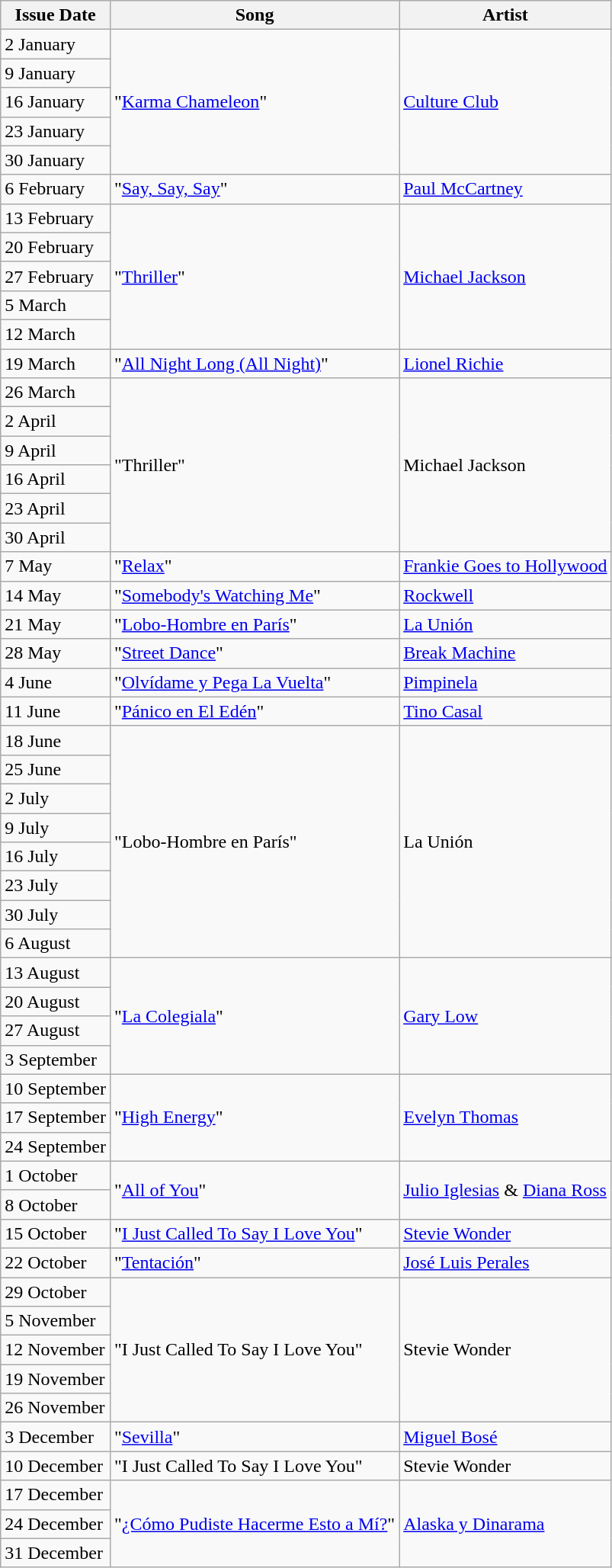<table class="wikitable">
<tr>
<th>Issue Date</th>
<th>Song</th>
<th>Artist</th>
</tr>
<tr>
<td>2 January</td>
<td rowspan=5>"<a href='#'>Karma Chameleon</a>"</td>
<td rowspan=5><a href='#'>Culture Club</a></td>
</tr>
<tr>
<td>9 January</td>
</tr>
<tr>
<td>16 January</td>
</tr>
<tr>
<td>23 January</td>
</tr>
<tr>
<td>30 January</td>
</tr>
<tr>
<td>6 February</td>
<td>"<a href='#'>Say, Say, Say</a>"</td>
<td><a href='#'>Paul McCartney</a></td>
</tr>
<tr>
<td>13 February</td>
<td rowspan=5>"<a href='#'>Thriller</a>"</td>
<td rowspan=5><a href='#'>Michael Jackson</a></td>
</tr>
<tr>
<td>20 February</td>
</tr>
<tr>
<td>27 February</td>
</tr>
<tr>
<td>5 March</td>
</tr>
<tr>
<td>12 March</td>
</tr>
<tr>
<td>19 March</td>
<td>"<a href='#'>All Night Long (All Night)</a>"</td>
<td><a href='#'>Lionel Richie</a></td>
</tr>
<tr>
<td>26 March</td>
<td rowspan=6>"Thriller"</td>
<td rowspan=6>Michael Jackson</td>
</tr>
<tr>
<td>2 April</td>
</tr>
<tr>
<td>9 April</td>
</tr>
<tr>
<td>16 April</td>
</tr>
<tr>
<td>23 April</td>
</tr>
<tr>
<td>30  April</td>
</tr>
<tr>
<td>7 May</td>
<td>"<a href='#'>Relax</a>"</td>
<td><a href='#'>Frankie Goes to Hollywood</a></td>
</tr>
<tr>
<td>14 May</td>
<td>"<a href='#'>Somebody's Watching Me</a>"</td>
<td><a href='#'>Rockwell</a></td>
</tr>
<tr>
<td>21 May</td>
<td>"<a href='#'>Lobo-Hombre en París</a>"</td>
<td><a href='#'>La Unión</a></td>
</tr>
<tr>
<td>28 May</td>
<td>"<a href='#'>Street Dance</a>"</td>
<td><a href='#'>Break Machine</a></td>
</tr>
<tr>
<td>4 June</td>
<td>"<a href='#'>Olvídame y Pega La Vuelta</a>"</td>
<td><a href='#'>Pimpinela</a></td>
</tr>
<tr>
<td>11 June</td>
<td>"<a href='#'>Pánico en El Edén</a>"</td>
<td><a href='#'>Tino Casal</a></td>
</tr>
<tr>
<td>18 June</td>
<td rowspan=8>"Lobo-Hombre en París"</td>
<td rowspan=8>La Unión</td>
</tr>
<tr>
<td>25 June</td>
</tr>
<tr>
<td>2 July</td>
</tr>
<tr>
<td>9 July</td>
</tr>
<tr>
<td>16 July</td>
</tr>
<tr>
<td>23 July</td>
</tr>
<tr>
<td>30 July</td>
</tr>
<tr>
<td>6 August</td>
</tr>
<tr>
<td>13 August</td>
<td rowspan=4>"<a href='#'>La Colegiala</a>"</td>
<td rowspan=4><a href='#'>Gary Low</a></td>
</tr>
<tr>
<td>20 August</td>
</tr>
<tr>
<td>27 August</td>
</tr>
<tr>
<td>3 September</td>
</tr>
<tr>
<td>10 September</td>
<td rowspan=3>"<a href='#'>High Energy</a>"</td>
<td rowspan=3><a href='#'>Evelyn Thomas</a></td>
</tr>
<tr>
<td>17 September</td>
</tr>
<tr>
<td>24 September</td>
</tr>
<tr>
<td>1 October</td>
<td rowspan=2>"<a href='#'>All of You</a>"</td>
<td rowspan=2><a href='#'>Julio Iglesias</a> & <a href='#'>Diana Ross</a></td>
</tr>
<tr>
<td>8 October</td>
</tr>
<tr>
<td>15 October</td>
<td>"<a href='#'>I Just Called To Say I Love You</a>"</td>
<td><a href='#'>Stevie Wonder</a></td>
</tr>
<tr>
<td>22 October</td>
<td>"<a href='#'>Tentación</a>"</td>
<td><a href='#'>José Luis Perales</a></td>
</tr>
<tr>
<td>29 October</td>
<td rowspan=5>"I Just Called To Say I Love You"</td>
<td rowspan=5>Stevie Wonder</td>
</tr>
<tr>
<td>5 November</td>
</tr>
<tr>
<td>12 November</td>
</tr>
<tr>
<td>19 November</td>
</tr>
<tr>
<td>26 November</td>
</tr>
<tr>
<td>3 December</td>
<td>"<a href='#'>Sevilla</a>"</td>
<td><a href='#'>Miguel Bosé</a></td>
</tr>
<tr>
<td>10 December</td>
<td>"I Just Called To Say I Love You"</td>
<td>Stevie Wonder</td>
</tr>
<tr>
<td>17 December</td>
<td rowspan=3>"<a href='#'>¿Cómo Pudiste Hacerme Esto a Mí?</a>"</td>
<td rowspan=3><a href='#'>Alaska y Dinarama</a></td>
</tr>
<tr>
<td>24 December</td>
</tr>
<tr>
<td>31 December</td>
</tr>
</table>
